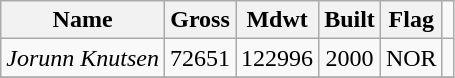<table class="sortable wikitable" style="text-align:center;">
<tr>
<th>Name<br></th>
<th>Gross<br></th>
<th>Mdwt <br></th>
<th>Built  <br></th>
<th>Flag</th>
</tr>
<tr>
<td style="text-align:left;"><em>Jorunn Knutsen</em></td>
<td>72651</td>
<td>122996</td>
<td>2000</td>
<td>NOR</td>
<td></td>
</tr>
<tr>
</tr>
</table>
